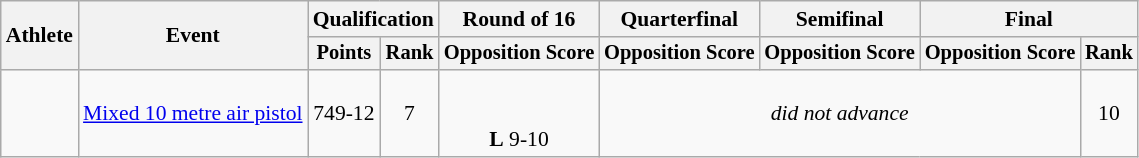<table class="wikitable" style="text-align:center; font-size:90%">
<tr>
<th rowspan="2">Athlete</th>
<th rowspan="2">Event</th>
<th colspan="2">Qualification</th>
<th>Round of 16</th>
<th>Quarterfinal</th>
<th>Semifinal</th>
<th colspan="2">Final</th>
</tr>
<tr style="font-size:95%">
<th>Points</th>
<th>Rank</th>
<th>Opposition Score</th>
<th>Opposition Score</th>
<th>Opposition Score</th>
<th>Opposition Score</th>
<th>Rank</th>
</tr>
<tr>
<td align=left><br></td>
<td align=left><a href='#'>Mixed 10 metre air pistol</a></td>
<td>749-12</td>
<td>7</td>
<td><br><br> <strong>L</strong> 9-10</td>
<td colspan="3"><em>did not advance</em></td>
<td>10</td>
</tr>
</table>
